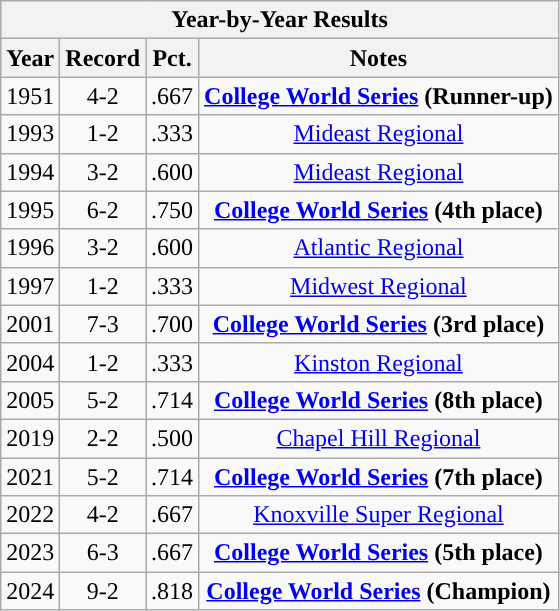<table class="wikitable sortable collapsible" style="text-align:center">
<tr>
<th colspan=6>Year-by-Year Results</th>
</tr>
<tr>
<th>Year</th>
<th>Record</th>
<th>Pct.</th>
<th>Notes</th>
</tr>
<tr>
<td>1951</td>
<td>4-2</td>
<td>.667</td>
<td><strong><a href='#'>College World Series</a> (Runner-up)</strong></td>
</tr>
<tr>
<td>1993</td>
<td>1-2</td>
<td>.333</td>
<td><a href='#'>Mideast Regional</a></td>
</tr>
<tr>
<td>1994</td>
<td>3-2</td>
<td>.600</td>
<td><a href='#'>Mideast Regional</a></td>
</tr>
<tr>
<td>1995</td>
<td>6-2</td>
<td>.750</td>
<td><strong><a href='#'>College World Series</a> (4th place)</strong></td>
</tr>
<tr>
<td>1996</td>
<td>3-2</td>
<td>.600</td>
<td><a href='#'>Atlantic Regional</a></td>
</tr>
<tr>
<td>1997</td>
<td>1-2</td>
<td>.333</td>
<td><a href='#'>Midwest Regional</a></td>
</tr>
<tr>
<td>2001</td>
<td>7-3</td>
<td>.700</td>
<td><strong><a href='#'>College World Series</a> (3rd place)</strong></td>
</tr>
<tr>
<td>2004</td>
<td>1-2</td>
<td>.333</td>
<td><a href='#'>Kinston Regional</a></td>
</tr>
<tr>
<td>2005</td>
<td>5-2</td>
<td>.714</td>
<td><strong><a href='#'>College World Series</a> (8th place)</strong></td>
</tr>
<tr>
<td>2019</td>
<td>2-2</td>
<td>.500</td>
<td><a href='#'>Chapel Hill Regional</a></td>
</tr>
<tr>
<td>2021</td>
<td>5-2</td>
<td>.714</td>
<td><strong><a href='#'>College World Series</a> (7th place)</strong></td>
</tr>
<tr>
<td>2022</td>
<td>4-2</td>
<td>.667</td>
<td><a href='#'>Knoxville Super Regional</a></td>
</tr>
<tr>
<td>2023</td>
<td>6-3</td>
<td>.667</td>
<td><strong><a href='#'>College World Series</a> (5th place)</strong></td>
</tr>
<tr>
<td>2024</td>
<td>9-2 </td>
<td>.818</td>
<td><strong><a href='#'>College World Series</a> (Champion)</strong></td>
</tr>
</table>
